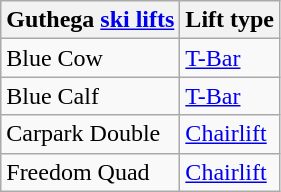<table class="wikitable">
<tr>
<th>Guthega <a href='#'>ski lifts</a></th>
<th>Lift type</th>
</tr>
<tr>
<td>Blue Cow</td>
<td><a href='#'>T-Bar</a></td>
</tr>
<tr>
<td>Blue Calf</td>
<td><a href='#'>T-Bar</a></td>
</tr>
<tr>
<td>Carpark Double</td>
<td><a href='#'>Chairlift</a></td>
</tr>
<tr>
<td>Freedom Quad</td>
<td><a href='#'>Chairlift</a></td>
</tr>
</table>
